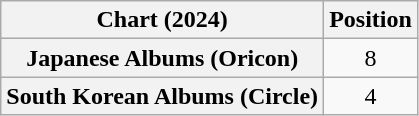<table class="wikitable plainrowheaders sortable" style="text-align:center">
<tr>
<th scope="col">Chart (2024)</th>
<th scope="col">Position</th>
</tr>
<tr>
<th scope="row">Japanese Albums (Oricon)</th>
<td>8</td>
</tr>
<tr>
<th scope="row">South Korean Albums (Circle)</th>
<td>4</td>
</tr>
</table>
